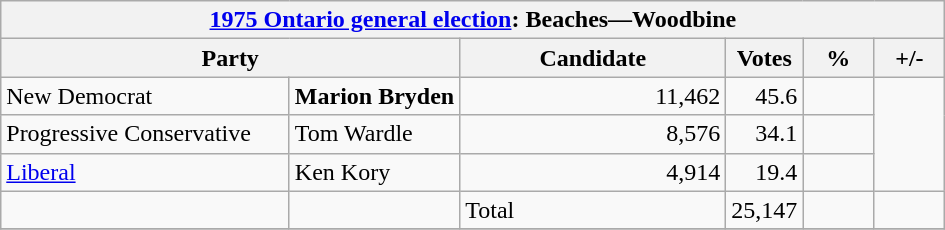<table class="wikitable">
<tr>
<th colspan="6"><a href='#'>1975 Ontario general election</a>: <strong>Beaches—Woodbine</strong></th>
</tr>
<tr>
<th colspan="2" style="width: 200px">Party</th>
<th style="width: 170px">Candidate</th>
<th style="width: 40px">Votes</th>
<th style="width: 40px">%</th>
<th style="width: 40px">+/-</th>
</tr>
<tr>
<td style="width: 185px">New Democrat</td>
<td><strong>Marion Bryden</strong></td>
<td align=right>11,462</td>
<td align=right>45.6</td>
<td align=right></td>
</tr>
<tr>
<td style="width: 185px">Progressive Conservative</td>
<td>Tom Wardle</td>
<td align=right>8,576</td>
<td align=right>34.1</td>
<td align=right></td>
</tr>
<tr>
<td style="width: 185px"><a href='#'>Liberal</a></td>
<td>Ken Kory</td>
<td align=right>4,914</td>
<td align=right>19.4</td>
<td align=right><br></td>
</tr>
<tr>
<td></td>
<td></td>
<td>Total</td>
<td align=right>25,147</td>
<td></td>
<td></td>
</tr>
<tr>
</tr>
</table>
